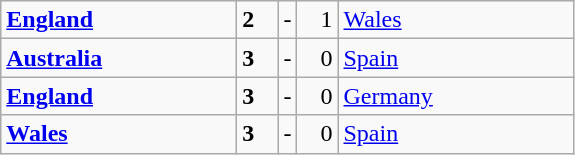<table class="wikitable">
<tr>
<td width=150> <strong><a href='#'>England</a></strong></td>
<td style="width:20px; text-align:left;"><strong>2</strong></td>
<td>-</td>
<td style="width:20px; text-align:right;">1</td>
<td width=150> <a href='#'>Wales</a></td>
</tr>
<tr>
<td> <strong><a href='#'>Australia</a></strong></td>
<td style="text-align:left;"><strong>3</strong></td>
<td>-</td>
<td style="text-align:right;">0</td>
<td> <a href='#'>Spain</a></td>
</tr>
<tr>
<td> <strong><a href='#'>England</a></strong></td>
<td style="text-align:left;"><strong>3</strong></td>
<td>-</td>
<td style="text-align:right;">0</td>
<td> <a href='#'>Germany</a></td>
</tr>
<tr>
<td> <strong><a href='#'>Wales</a></strong></td>
<td style="text-align:left;"><strong>3</strong></td>
<td>-</td>
<td style="text-align:right;">0</td>
<td> <a href='#'>Spain</a></td>
</tr>
</table>
